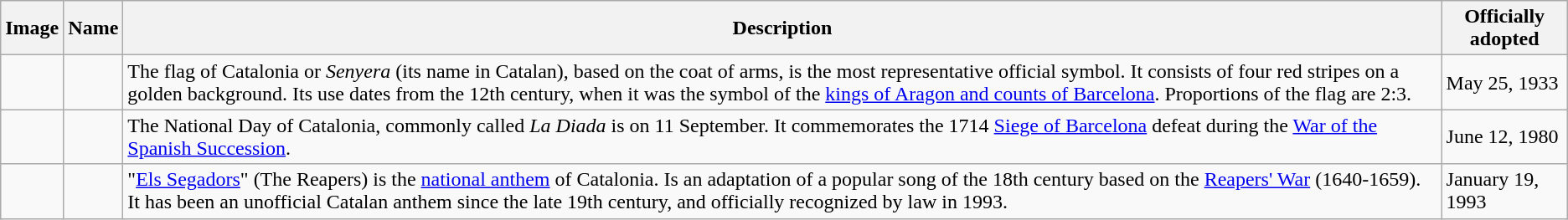<table class="wikitable">
<tr>
<th>Image</th>
<th>Name</th>
<th>Description</th>
<th>Officially adopted</th>
</tr>
<tr>
<td></td>
<td></td>
<td>The flag of Catalonia or <em>Senyera</em> (its name in Catalan), based on the coat of arms, is the most representative official symbol. It consists of four red stripes on a golden background. Its use dates from the 12th century, when it was the symbol of the <a href='#'>kings of Aragon and counts of Barcelona</a>. Proportions of the flag are 2:3.</td>
<td>May 25, 1933</td>
</tr>
<tr>
<td></td>
<td></td>
<td>The National Day of Catalonia, commonly called <em>La Diada</em> is on 11 September. It commemorates the 1714 <a href='#'>Siege of Barcelona</a> defeat during the <a href='#'>War of the Spanish Succession</a>.</td>
<td>June 12, 1980</td>
</tr>
<tr>
<td></td>
<td></td>
<td>"<a href='#'>Els Segadors</a>" (The Reapers) is the <a href='#'>national anthem</a> of Catalonia. Is an adaptation of a popular song of the 18th century based on the <a href='#'>Reapers' War</a> (1640-1659). It has been an unofficial Catalan anthem since the late 19th century, and officially recognized by law in 1993.</td>
<td>January 19, 1993</td>
</tr>
</table>
